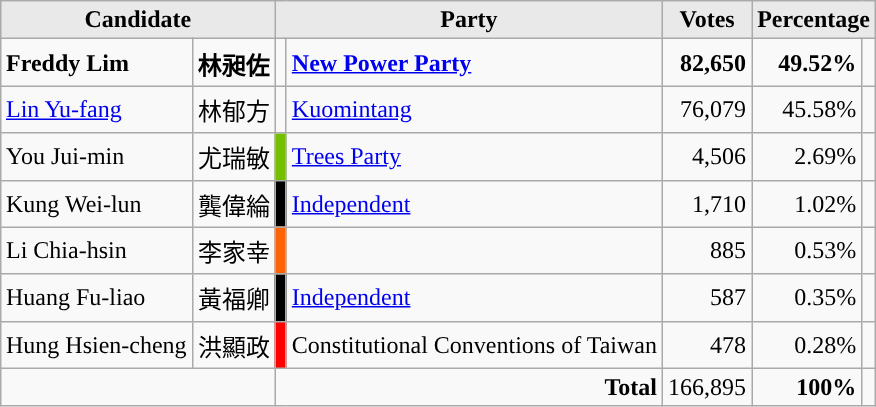<table class="wikitable" style="margin:1em auto;">
<tr>
<th style="background-color:#E9E9E9;text-align:center;" colspan=2>Candidate</th>
<th style="background-color:#E9E9E9;text-align:center;" colspan=2>Party</th>
<th style="background-color:#E9E9E9;text-align:center;">Votes</th>
<th style="background-color:#E9E9E9;text-align:center;" colspan=2>Percentage</th>
</tr>
<tr>
<td style="text-align:left;"><strong>Freddy Lim</strong></td>
<td><strong>林昶佐</strong></td>
<td style="background-color:"></td>
<td style="text-align:left;"><strong><a href='#'>New Power Party</a></strong></td>
<td style="text-align:right;"><strong>82,650</strong></td>
<td style="text-align:right;"><strong>49.52%</strong></td>
<td></td>
</tr>
<tr>
<td style="text-align:left;"><a href='#'>Lin Yu-fang</a></td>
<td>林郁方</td>
<td style="background-color:"></td>
<td style="text-align:left;"><a href='#'>Kuomintang</a></td>
<td style="text-align:right;">76,079</td>
<td style="text-align:right;">45.58%</td>
<td></td>
</tr>
<tr>
<td style="text-align:left;">You Jui-min</td>
<td>尤瑞敏</td>
<td style="background-color:#73BF00"></td>
<td style="text-align:left;"><a href='#'>Trees Party</a></td>
<td style="text-align:right;">4,506</td>
<td style="text-align:right;">2.69%</td>
<td></td>
</tr>
<tr>
<td style="text-align:left;">Kung Wei-lun</td>
<td>龔偉綸</td>
<td style="background-color:black"></td>
<td style="text-align:left;"><a href='#'>Independent</a></td>
<td style="text-align:right;">1,710</td>
<td style="text-align:right;">1.02%</td>
<td></td>
</tr>
<tr>
<td style="text-align:left;">Li Chia-hsin</td>
<td>李家幸</td>
<td style="background-color:#FE6407"></td>
<td style="text-align:left;"></td>
<td style="text-align:right;">885</td>
<td style="text-align:right;">0.53%</td>
<td></td>
</tr>
<tr>
<td style="text-align:left;">Huang Fu-liao</td>
<td>黃福卿</td>
<td style="background-color:black"></td>
<td style="text-align:left;"><a href='#'>Independent</a></td>
<td style="text-align:right;">587</td>
<td style="text-align:right;">0.35%</td>
<td></td>
</tr>
<tr>
<td style="text-align:left;">Hung Hsien-cheng</td>
<td>洪顯政</td>
<td style="background-color:red"></td>
<td style="text-align:left;">Constitutional Conventions of Taiwan</td>
<td style="text-align:right;">478</td>
<td style="text-align:right;">0.28%</td>
<td></td>
</tr>
<tr>
<td colspan=2><small> </small></td>
<td colspan="2" style="text-align:right;"><strong>Total</strong></td>
<td style="text-align:right;">166,895</td>
<td style="text-align:right;"><strong>100%</strong></td>
<td></td>
</tr>
</table>
